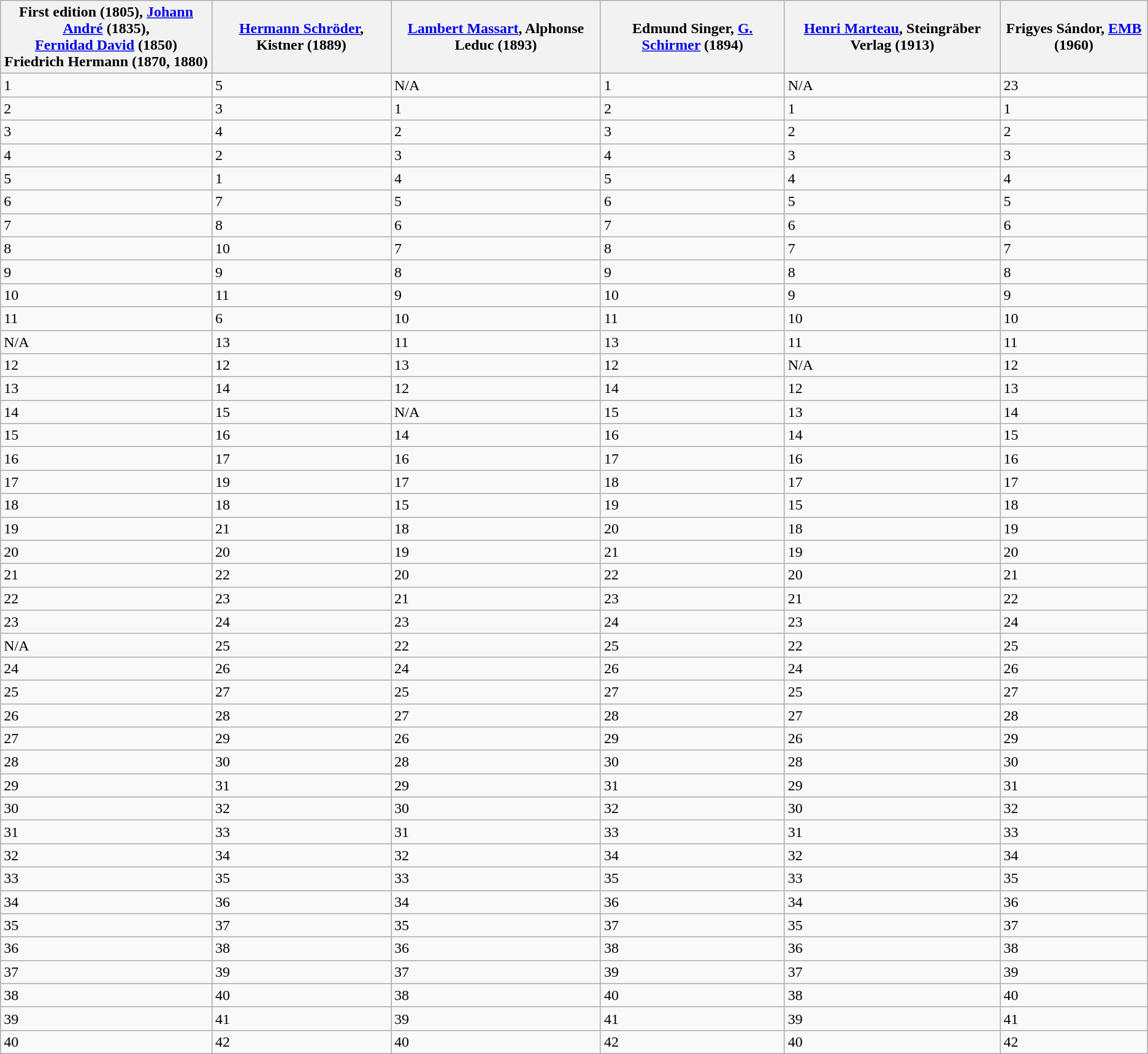<table class="wikitable sortable mw-collapsible">
<tr>
<th>First edition (1805), <a href='#'>Johann André</a> (1835),<br><a href='#'>Fernidad David</a> (1850)<br>Friedrich Hermann (1870, 1880)</th>
<th><a href='#'>Hermann Schröder</a>, <strong>Kistner (1889)</strong></th>
<th><a href='#'>Lambert Massart</a>, Alphonse Leduc (1893)</th>
<th>Edmund Singer, <a href='#'>G. Schirmer</a> (1894)</th>
<th><a href='#'>Henri Marteau</a>, Steingräber Verlag (1913)</th>
<th>Frigyes Sándor, <a href='#'>EMB</a> (1960)</th>
</tr>
<tr>
<td>1</td>
<td>5</td>
<td>N/A</td>
<td>1</td>
<td>N/A</td>
<td>23</td>
</tr>
<tr>
<td>2</td>
<td>3</td>
<td>1</td>
<td>2</td>
<td>1</td>
<td>1</td>
</tr>
<tr>
<td>3</td>
<td>4</td>
<td>2</td>
<td>3</td>
<td>2</td>
<td>2</td>
</tr>
<tr>
<td>4</td>
<td>2</td>
<td>3</td>
<td>4</td>
<td>3</td>
<td>3</td>
</tr>
<tr>
<td>5</td>
<td>1</td>
<td>4</td>
<td>5</td>
<td>4</td>
<td>4</td>
</tr>
<tr>
<td>6</td>
<td>7</td>
<td>5</td>
<td>6</td>
<td>5</td>
<td>5</td>
</tr>
<tr>
<td>7</td>
<td>8</td>
<td>6</td>
<td>7</td>
<td>6</td>
<td>6</td>
</tr>
<tr>
<td>8</td>
<td>10</td>
<td>7</td>
<td>8</td>
<td>7</td>
<td>7</td>
</tr>
<tr>
<td>9</td>
<td>9</td>
<td>8</td>
<td>9</td>
<td>8</td>
<td>8</td>
</tr>
<tr>
<td>10</td>
<td>11</td>
<td>9</td>
<td>10</td>
<td>9</td>
<td>9</td>
</tr>
<tr>
<td>11</td>
<td>6</td>
<td>10</td>
<td>11</td>
<td>10</td>
<td>10</td>
</tr>
<tr>
<td>N/A</td>
<td>13</td>
<td>11</td>
<td>13</td>
<td>11</td>
<td>11</td>
</tr>
<tr>
<td>12</td>
<td>12</td>
<td>13</td>
<td>12</td>
<td>N/A</td>
<td>12</td>
</tr>
<tr>
<td>13</td>
<td>14</td>
<td>12</td>
<td>14</td>
<td>12</td>
<td>13</td>
</tr>
<tr>
<td>14</td>
<td>15</td>
<td>N/A</td>
<td>15</td>
<td>13</td>
<td>14</td>
</tr>
<tr>
<td>15</td>
<td>16</td>
<td>14</td>
<td>16</td>
<td>14</td>
<td>15</td>
</tr>
<tr>
<td>16</td>
<td>17</td>
<td>16</td>
<td>17</td>
<td>16</td>
<td>16</td>
</tr>
<tr>
<td>17</td>
<td>19</td>
<td>17</td>
<td>18</td>
<td>17</td>
<td>17</td>
</tr>
<tr>
<td>18</td>
<td>18</td>
<td>15</td>
<td>19</td>
<td>15</td>
<td>18</td>
</tr>
<tr>
<td>19</td>
<td>21</td>
<td>18</td>
<td>20</td>
<td>18</td>
<td>19</td>
</tr>
<tr>
<td>20</td>
<td>20</td>
<td>19</td>
<td>21</td>
<td>19</td>
<td>20</td>
</tr>
<tr>
<td>21</td>
<td>22</td>
<td>20</td>
<td>22</td>
<td>20</td>
<td>21</td>
</tr>
<tr>
<td>22</td>
<td>23</td>
<td>21</td>
<td>23</td>
<td>21</td>
<td>22</td>
</tr>
<tr>
<td>23</td>
<td>24</td>
<td>23</td>
<td>24</td>
<td>23</td>
<td>24</td>
</tr>
<tr>
<td>N/A</td>
<td>25</td>
<td>22</td>
<td>25</td>
<td>22</td>
<td>25</td>
</tr>
<tr>
<td>24</td>
<td>26</td>
<td>24</td>
<td>26</td>
<td>24</td>
<td>26</td>
</tr>
<tr>
<td>25</td>
<td>27</td>
<td>25</td>
<td>27</td>
<td>25</td>
<td>27</td>
</tr>
<tr>
<td>26</td>
<td>28</td>
<td>27</td>
<td>28</td>
<td>27</td>
<td>28</td>
</tr>
<tr>
<td>27</td>
<td>29</td>
<td>26</td>
<td>29</td>
<td>26</td>
<td>29</td>
</tr>
<tr>
<td>28</td>
<td>30</td>
<td>28</td>
<td>30</td>
<td>28</td>
<td>30</td>
</tr>
<tr>
<td>29</td>
<td>31</td>
<td>29</td>
<td>31</td>
<td>29</td>
<td>31</td>
</tr>
<tr>
<td>30</td>
<td>32</td>
<td>30</td>
<td>32</td>
<td>30</td>
<td>32</td>
</tr>
<tr>
<td>31</td>
<td>33</td>
<td>31</td>
<td>33</td>
<td>31</td>
<td>33</td>
</tr>
<tr>
<td>32</td>
<td>34</td>
<td>32</td>
<td>34</td>
<td>32</td>
<td>34</td>
</tr>
<tr>
<td>33</td>
<td>35</td>
<td>33</td>
<td>35</td>
<td>33</td>
<td>35</td>
</tr>
<tr>
<td>34</td>
<td>36</td>
<td>34</td>
<td>36</td>
<td>34</td>
<td>36</td>
</tr>
<tr>
<td>35</td>
<td>37</td>
<td>35</td>
<td>37</td>
<td>35</td>
<td>37</td>
</tr>
<tr>
<td>36</td>
<td>38</td>
<td>36</td>
<td>38</td>
<td>36</td>
<td>38</td>
</tr>
<tr>
<td>37</td>
<td>39</td>
<td>37</td>
<td>39</td>
<td>37</td>
<td>39</td>
</tr>
<tr>
<td>38</td>
<td>40</td>
<td>38</td>
<td>40</td>
<td>38</td>
<td>40</td>
</tr>
<tr>
<td>39</td>
<td>41</td>
<td>39</td>
<td>41</td>
<td>39</td>
<td>41</td>
</tr>
<tr>
<td>40</td>
<td>42</td>
<td>40</td>
<td>42</td>
<td>40</td>
<td>42</td>
</tr>
</table>
